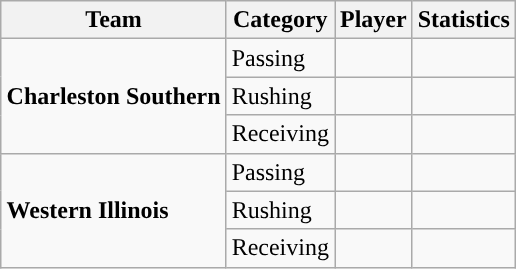<table class="wikitable" style="float: right;">
<tr>
<th>Team</th>
<th>Category</th>
<th>Player</th>
<th>Statistics</th>
</tr>
<tr>
<td rowspan=3><strong>Charleston Southern</strong></td>
<td>Passing</td>
<td></td>
<td></td>
</tr>
<tr>
<td>Rushing</td>
<td></td>
<td></td>
</tr>
<tr>
<td>Receiving</td>
<td></td>
<td></td>
</tr>
<tr>
<td rowspan=3><strong>Western Illinois</strong></td>
<td>Passing</td>
<td></td>
<td></td>
</tr>
<tr>
<td>Rushing</td>
<td></td>
<td></td>
</tr>
<tr>
<td>Receiving</td>
<td></td>
<td></td>
</tr>
</table>
